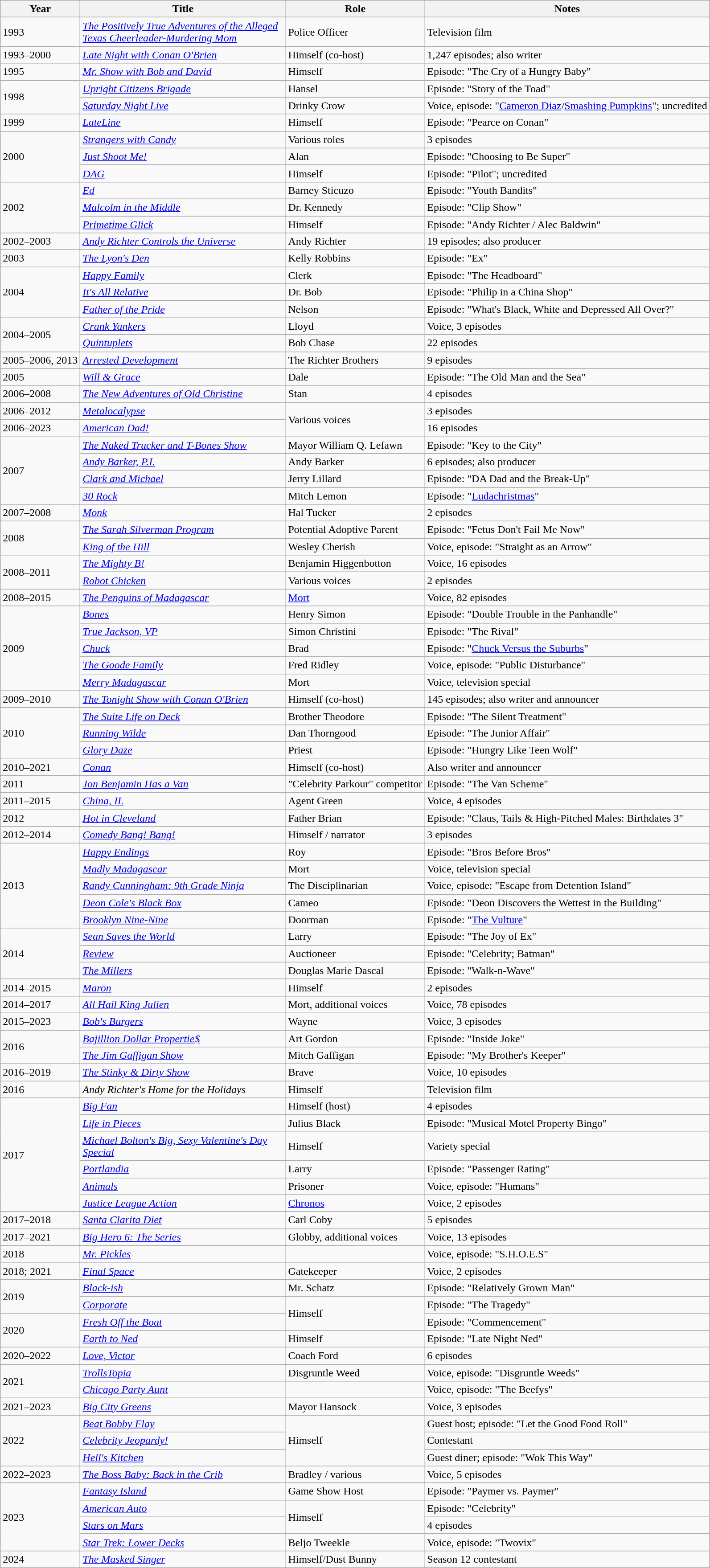<table class="wikitable sortable">
<tr>
<th>Year</th>
<th width="300" scope="col">Title</th>
<th>Role</th>
<th class="unsortable">Notes</th>
</tr>
<tr>
<td>1993</td>
<td><em><a href='#'>The Positively True Adventures of the Alleged Texas Cheerleader-Murdering Mom</a></em></td>
<td>Police Officer</td>
<td>Television film</td>
</tr>
<tr>
<td>1993–2000</td>
<td><em><a href='#'>Late Night with Conan O'Brien</a></em></td>
<td>Himself (co-host)</td>
<td>1,247 episodes; also writer</td>
</tr>
<tr>
<td>1995</td>
<td><em><a href='#'>Mr. Show with Bob and David</a></em></td>
<td>Himself</td>
<td>Episode: "The Cry of a Hungry Baby"</td>
</tr>
<tr>
<td rowspan="2">1998</td>
<td><em><a href='#'>Upright Citizens Brigade</a></em></td>
<td>Hansel</td>
<td>Episode: "Story of the Toad"</td>
</tr>
<tr>
<td><em><a href='#'>Saturday Night Live</a></em></td>
<td>Drinky Crow</td>
<td>Voice, episode: "<a href='#'>Cameron Diaz</a>/<a href='#'>Smashing Pumpkins</a>"; uncredited</td>
</tr>
<tr>
<td>1999</td>
<td><em><a href='#'>LateLine</a></em></td>
<td>Himself</td>
<td>Episode: "Pearce on Conan"</td>
</tr>
<tr>
<td rowspan="3">2000</td>
<td><em><a href='#'>Strangers with Candy</a></em></td>
<td>Various roles</td>
<td>3 episodes</td>
</tr>
<tr>
<td><em><a href='#'>Just Shoot Me!</a></em></td>
<td>Alan</td>
<td>Episode: "Choosing to Be Super"</td>
</tr>
<tr>
<td><em><a href='#'>DAG</a></em></td>
<td>Himself</td>
<td>Episode: "Pilot"; uncredited</td>
</tr>
<tr>
<td rowspan="3">2002</td>
<td><em><a href='#'>Ed</a></em></td>
<td>Barney Sticuzo</td>
<td>Episode: "Youth Bandits"</td>
</tr>
<tr>
<td><em><a href='#'>Malcolm in the Middle</a></em></td>
<td>Dr. Kennedy</td>
<td>Episode: "Clip Show"</td>
</tr>
<tr>
<td><em><a href='#'>Primetime Glick</a></em></td>
<td>Himself</td>
<td>Episode: "Andy Richter / Alec Baldwin"</td>
</tr>
<tr>
<td>2002–2003</td>
<td><em><a href='#'>Andy Richter Controls the Universe</a></em></td>
<td>Andy Richter</td>
<td>19 episodes; also producer</td>
</tr>
<tr>
<td>2003</td>
<td><em><a href='#'>The Lyon's Den</a></em></td>
<td>Kelly Robbins</td>
<td>Episode: "Ex"</td>
</tr>
<tr>
<td rowspan="3">2004</td>
<td><em><a href='#'>Happy Family</a></em></td>
<td>Clerk</td>
<td>Episode: "The Headboard"</td>
</tr>
<tr>
<td><em><a href='#'>It's All Relative</a></em></td>
<td>Dr. Bob</td>
<td>Episode: "Philip in a China Shop"</td>
</tr>
<tr>
<td><em><a href='#'>Father of the Pride</a></em></td>
<td>Nelson</td>
<td>Episode: "What's Black, White and Depressed All Over?"</td>
</tr>
<tr>
<td rowspan="2">2004–2005</td>
<td><em><a href='#'>Crank Yankers</a></em></td>
<td>Lloyd</td>
<td>Voice, 3 episodes</td>
</tr>
<tr>
<td><em><a href='#'>Quintuplets</a></em></td>
<td>Bob Chase</td>
<td>22 episodes</td>
</tr>
<tr>
<td>2005–2006, 2013</td>
<td><em><a href='#'>Arrested Development</a></em></td>
<td>The Richter Brothers</td>
<td>9 episodes</td>
</tr>
<tr>
<td>2005</td>
<td><em><a href='#'>Will & Grace</a></em></td>
<td>Dale</td>
<td>Episode: "The Old Man and the Sea"</td>
</tr>
<tr>
<td>2006–2008</td>
<td><em><a href='#'>The New Adventures of Old Christine</a></em></td>
<td>Stan</td>
<td>4 episodes</td>
</tr>
<tr>
<td>2006–2012</td>
<td><em><a href='#'>Metalocalypse</a></em></td>
<td rowspan="2">Various voices</td>
<td>3 episodes</td>
</tr>
<tr>
<td>2006–2023</td>
<td><em><a href='#'>American Dad!</a></em></td>
<td>16 episodes</td>
</tr>
<tr>
<td rowspan="4">2007</td>
<td><em><a href='#'>The Naked Trucker and T-Bones Show</a></em></td>
<td>Mayor William Q. Lefawn</td>
<td>Episode: "Key to the City"</td>
</tr>
<tr>
<td><em><a href='#'>Andy Barker, P.I.</a></em></td>
<td>Andy Barker</td>
<td>6 episodes; also producer</td>
</tr>
<tr>
<td><em><a href='#'>Clark and Michael</a></em></td>
<td>Jerry Lillard</td>
<td>Episode: "DA Dad and the Break-Up"</td>
</tr>
<tr>
<td><em><a href='#'>30 Rock</a></em></td>
<td>Mitch Lemon</td>
<td>Episode: "<a href='#'>Ludachristmas</a>"</td>
</tr>
<tr>
<td>2007–2008</td>
<td><em><a href='#'>Monk</a></em></td>
<td>Hal Tucker</td>
<td>2 episodes</td>
</tr>
<tr>
<td rowspan="2">2008</td>
<td><em><a href='#'>The Sarah Silverman Program</a></em></td>
<td>Potential Adoptive Parent</td>
<td>Episode: "Fetus Don't Fail Me Now"</td>
</tr>
<tr>
<td><em><a href='#'>King of the Hill</a></em></td>
<td>Wesley Cherish</td>
<td>Voice, episode: "Straight as an Arrow"</td>
</tr>
<tr>
<td rowspan="2">2008–2011</td>
<td><em><a href='#'>The Mighty B!</a></em></td>
<td>Benjamin Higgenbotton</td>
<td>Voice, 16 episodes</td>
</tr>
<tr>
<td><em><a href='#'>Robot Chicken</a></em></td>
<td>Various voices</td>
<td>2 episodes</td>
</tr>
<tr>
<td>2008–2015</td>
<td><em><a href='#'>The Penguins of Madagascar</a></em></td>
<td><a href='#'>Mort</a></td>
<td>Voice, 82 episodes</td>
</tr>
<tr>
<td rowspan="5">2009</td>
<td><em><a href='#'>Bones</a></em></td>
<td>Henry Simon</td>
<td>Episode: "Double Trouble in the Panhandle"</td>
</tr>
<tr>
<td><em><a href='#'>True Jackson, VP</a></em></td>
<td>Simon Christini</td>
<td>Episode: "The Rival"</td>
</tr>
<tr>
<td><em><a href='#'>Chuck</a></em></td>
<td>Brad</td>
<td>Episode: "<a href='#'>Chuck Versus the Suburbs</a>"</td>
</tr>
<tr>
<td><em><a href='#'>The Goode Family</a></em></td>
<td>Fred Ridley</td>
<td>Voice, episode: "Public Disturbance"</td>
</tr>
<tr>
<td><em><a href='#'>Merry Madagascar</a></em></td>
<td>Mort</td>
<td>Voice, television special</td>
</tr>
<tr>
<td>2009–2010</td>
<td><em><a href='#'>The Tonight Show with Conan O'Brien</a></em></td>
<td>Himself (co-host)</td>
<td>145 episodes; also writer and announcer</td>
</tr>
<tr>
<td rowspan="3">2010</td>
<td><em><a href='#'>The Suite Life on Deck</a></em></td>
<td>Brother Theodore</td>
<td>Episode: "The Silent Treatment"</td>
</tr>
<tr>
<td><em><a href='#'>Running Wilde</a></em></td>
<td>Dan Thorngood</td>
<td>Episode: "The Junior Affair"</td>
</tr>
<tr>
<td><em><a href='#'>Glory Daze</a></em></td>
<td>Priest</td>
<td>Episode: "Hungry Like Teen Wolf"</td>
</tr>
<tr>
<td>2010–2021</td>
<td><em><a href='#'>Conan</a></em></td>
<td>Himself (co-host)</td>
<td>Also writer and announcer</td>
</tr>
<tr>
<td>2011</td>
<td><em><a href='#'>Jon Benjamin Has a Van</a></em></td>
<td>"Celebrity Parkour" competitor</td>
<td>Episode: "The Van Scheme"</td>
</tr>
<tr>
<td>2011–2015</td>
<td><em><a href='#'>China, IL</a></em></td>
<td>Agent Green</td>
<td>Voice, 4 episodes</td>
</tr>
<tr>
<td>2012</td>
<td><em><a href='#'>Hot in Cleveland</a></em></td>
<td>Father Brian</td>
<td>Episode: "Claus, Tails & High-Pitched Males: Birthdates 3"</td>
</tr>
<tr>
<td>2012–2014</td>
<td><em><a href='#'>Comedy Bang! Bang!</a></em></td>
<td>Himself / narrator</td>
<td>3 episodes</td>
</tr>
<tr>
<td rowspan="5">2013</td>
<td><em><a href='#'>Happy Endings</a></em></td>
<td>Roy</td>
<td>Episode: "Bros Before Bros"</td>
</tr>
<tr>
<td><em><a href='#'>Madly Madagascar</a></em></td>
<td>Mort</td>
<td>Voice, television special</td>
</tr>
<tr>
<td><em><a href='#'>Randy Cunningham: 9th Grade Ninja</a></em></td>
<td>The Disciplinarian</td>
<td>Voice, episode: "Escape from Detention Island"</td>
</tr>
<tr>
<td><em><a href='#'>Deon Cole's Black Box</a></em></td>
<td>Cameo</td>
<td>Episode: "Deon Discovers the Wettest in the Building"</td>
</tr>
<tr>
<td><em><a href='#'>Brooklyn Nine-Nine</a></em></td>
<td>Doorman</td>
<td>Episode: "<a href='#'>The Vulture</a>"</td>
</tr>
<tr>
<td rowspan="3">2014</td>
<td><em><a href='#'>Sean Saves the World</a></em></td>
<td>Larry</td>
<td>Episode: "The Joy of Ex"</td>
</tr>
<tr>
<td><em><a href='#'>Review</a></em></td>
<td>Auctioneer</td>
<td>Episode: "Celebrity; Batman"</td>
</tr>
<tr>
<td><em><a href='#'>The Millers</a></em></td>
<td>Douglas Marie Dascal</td>
<td>Episode: "Walk-n-Wave"</td>
</tr>
<tr>
<td>2014–2015</td>
<td><em><a href='#'>Maron</a></em></td>
<td>Himself</td>
<td>2 episodes</td>
</tr>
<tr>
<td>2014–2017</td>
<td><em><a href='#'>All Hail King Julien</a></em></td>
<td>Mort, additional voices</td>
<td>Voice, 78 episodes</td>
</tr>
<tr>
<td>2015–2023</td>
<td><em><a href='#'>Bob's Burgers</a></em></td>
<td>Wayne</td>
<td>Voice, 3 episodes</td>
</tr>
<tr>
<td rowspan="2">2016</td>
<td><em><a href='#'>Bajillion Dollar Propertie$</a></em></td>
<td>Art Gordon</td>
<td>Episode: "Inside Joke"</td>
</tr>
<tr>
<td><em><a href='#'>The Jim Gaffigan Show</a></em></td>
<td>Mitch Gaffigan</td>
<td>Episode: "My Brother's Keeper"</td>
</tr>
<tr>
<td>2016–2019</td>
<td><em><a href='#'>The Stinky & Dirty Show</a></em></td>
<td>Brave</td>
<td>Voice, 10 episodes</td>
</tr>
<tr>
<td>2016</td>
<td><em>Andy Richter's Home for the Holidays</em></td>
<td>Himself</td>
<td>Television film</td>
</tr>
<tr>
<td rowspan="6">2017</td>
<td><em><a href='#'>Big Fan</a></em></td>
<td>Himself (host)</td>
<td>4 episodes</td>
</tr>
<tr>
<td><em><a href='#'>Life in Pieces</a></em></td>
<td>Julius Black</td>
<td>Episode: "Musical Motel Property Bingo"</td>
</tr>
<tr>
<td><em><a href='#'>Michael Bolton's Big, Sexy Valentine's Day Special</a></em></td>
<td>Himself</td>
<td>Variety special</td>
</tr>
<tr>
<td><em><a href='#'>Portlandia</a></em></td>
<td>Larry</td>
<td>Episode: "Passenger Rating"</td>
</tr>
<tr>
<td><em><a href='#'>Animals</a></em></td>
<td>Prisoner</td>
<td>Voice, episode: "Humans"</td>
</tr>
<tr>
<td><em><a href='#'>Justice League Action</a></em></td>
<td><a href='#'>Chronos</a></td>
<td>Voice, 2 episodes</td>
</tr>
<tr>
<td>2017–2018</td>
<td><em><a href='#'>Santa Clarita Diet</a></em></td>
<td>Carl Coby</td>
<td>5 episodes</td>
</tr>
<tr>
<td>2017–2021</td>
<td><em><a href='#'>Big Hero 6: The Series</a></em></td>
<td>Globby, additional voices</td>
<td>Voice, 13 episodes</td>
</tr>
<tr>
<td>2018</td>
<td><em><a href='#'>Mr. Pickles</a></em></td>
<td></td>
<td>Voice, episode: "S.H.O.E.S"</td>
</tr>
<tr>
<td>2018; 2021</td>
<td><em><a href='#'>Final Space</a></em></td>
<td>Gatekeeper</td>
<td>Voice, 2 episodes</td>
</tr>
<tr>
<td rowspan="2">2019</td>
<td><em><a href='#'>Black-ish</a></em></td>
<td>Mr. Schatz</td>
<td>Episode: "Relatively Grown Man"</td>
</tr>
<tr>
<td><em><a href='#'>Corporate</a></em></td>
<td rowspan="2">Himself</td>
<td>Episode: "The Tragedy"</td>
</tr>
<tr>
<td rowspan="2">2020</td>
<td><em><a href='#'>Fresh Off the Boat</a></em></td>
<td>Episode: "Commencement"</td>
</tr>
<tr>
<td><em><a href='#'>Earth to Ned</a></em></td>
<td>Himself</td>
<td>Episode: "Late Night Ned"</td>
</tr>
<tr>
<td>2020–2022</td>
<td><em><a href='#'>Love, Victor</a></em></td>
<td>Coach Ford</td>
<td>6 episodes</td>
</tr>
<tr>
<td rowspan="2">2021</td>
<td><em><a href='#'>TrollsTopia</a></em></td>
<td>Disgruntle Weed</td>
<td>Voice, episode: "Disgruntle Weeds"</td>
</tr>
<tr>
<td><em><a href='#'>Chicago Party Aunt</a></em></td>
<td></td>
<td>Voice, episode: "The Beefys"</td>
</tr>
<tr>
<td>2021–2023</td>
<td><em><a href='#'>Big City Greens</a></em></td>
<td>Mayor Hansock</td>
<td>Voice, 3 episodes</td>
</tr>
<tr>
<td rowspan="3">2022</td>
<td><em><a href='#'>Beat Bobby Flay</a></em></td>
<td rowspan="3">Himself</td>
<td>Guest host; episode: "Let the Good Food Roll"</td>
</tr>
<tr>
<td><em><a href='#'>Celebrity Jeopardy!</a></em></td>
<td>Contestant</td>
</tr>
<tr>
<td><em><a href='#'>Hell's Kitchen</a></em></td>
<td>Guest diner; episode: "Wok This Way"</td>
</tr>
<tr>
<td>2022–2023</td>
<td><em><a href='#'>The Boss Baby: Back in the Crib</a></em></td>
<td>Bradley / various</td>
<td>Voice, 5 episodes</td>
</tr>
<tr>
<td rowspan="4">2023</td>
<td><em><a href='#'>Fantasy Island</a></em></td>
<td>Game Show Host</td>
<td>Episode: "Paymer vs. Paymer"</td>
</tr>
<tr>
<td><em><a href='#'>American Auto</a></em></td>
<td rowspan="2">Himself</td>
<td>Episode: "Celebrity"</td>
</tr>
<tr>
<td><em><a href='#'>Stars on Mars</a></em></td>
<td>4 episodes</td>
</tr>
<tr>
<td><em><a href='#'>Star Trek: Lower Decks</a></em></td>
<td>Beljo Tweekle</td>
<td>Voice, episode: "Twovix"</td>
</tr>
<tr>
<td>2024</td>
<td><em><a href='#'>The Masked Singer</a></em></td>
<td>Himself/Dust Bunny</td>
<td>Season 12 contestant</td>
</tr>
</table>
